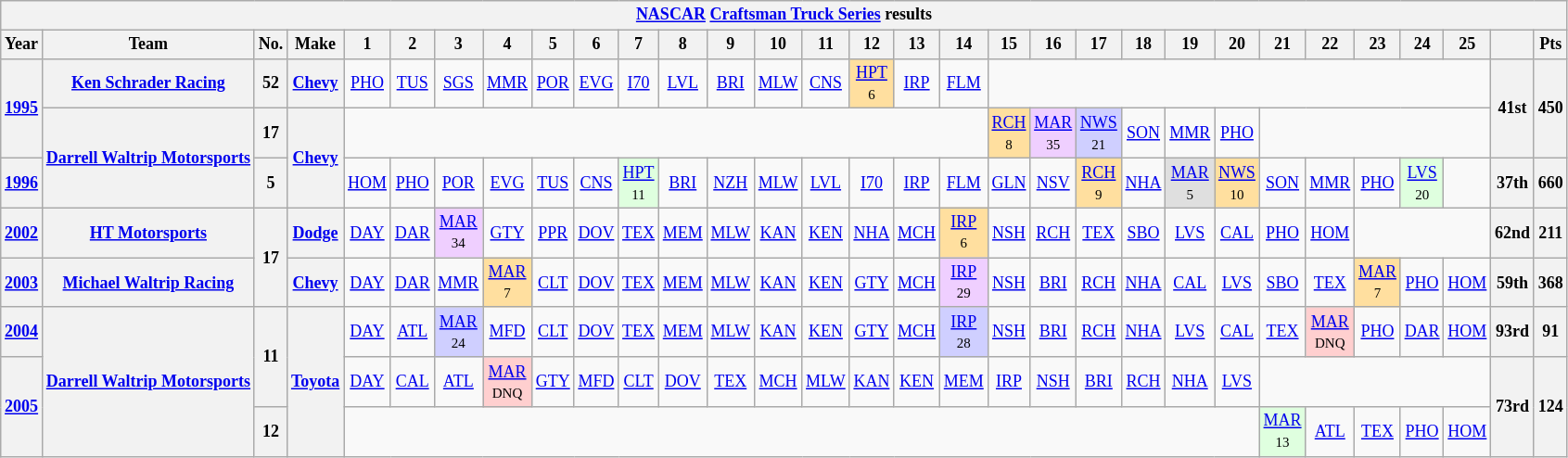<table class="wikitable" style="text-align:center; font-size:75%">
<tr>
<th colspan=45><a href='#'>NASCAR</a> <a href='#'>Craftsman Truck Series</a> results</th>
</tr>
<tr>
<th>Year</th>
<th>Team</th>
<th>No.</th>
<th>Make</th>
<th>1</th>
<th>2</th>
<th>3</th>
<th>4</th>
<th>5</th>
<th>6</th>
<th>7</th>
<th>8</th>
<th>9</th>
<th>10</th>
<th>11</th>
<th>12</th>
<th>13</th>
<th>14</th>
<th>15</th>
<th>16</th>
<th>17</th>
<th>18</th>
<th>19</th>
<th>20</th>
<th>21</th>
<th>22</th>
<th>23</th>
<th>24</th>
<th>25</th>
<th></th>
<th>Pts</th>
</tr>
<tr>
<th rowspan=2><a href='#'>1995</a></th>
<th><a href='#'>Ken Schrader Racing</a></th>
<th>52</th>
<th><a href='#'>Chevy</a></th>
<td><a href='#'>PHO</a></td>
<td><a href='#'>TUS</a></td>
<td><a href='#'>SGS</a></td>
<td><a href='#'>MMR</a></td>
<td><a href='#'>POR</a></td>
<td><a href='#'>EVG</a></td>
<td><a href='#'>I70</a></td>
<td><a href='#'>LVL</a></td>
<td><a href='#'>BRI</a></td>
<td><a href='#'>MLW</a></td>
<td><a href='#'>CNS</a></td>
<td style="background:#FFDF9F;"><a href='#'>HPT</a><br><small>6</small></td>
<td><a href='#'>IRP</a></td>
<td><a href='#'>FLM</a></td>
<td colspan=11></td>
<th rowspan=2>41st</th>
<th rowspan=2>450</th>
</tr>
<tr>
<th rowspan=2 nowrap><a href='#'>Darrell Waltrip Motorsports</a></th>
<th>17</th>
<th rowspan=2><a href='#'>Chevy</a></th>
<td colspan=14></td>
<td style="background:#FFDF9F;"><a href='#'>RCH</a><br><small>8</small></td>
<td style="background:#EFCFFF;"><a href='#'>MAR</a><br><small>35</small></td>
<td style="background:#CFCFFF;"><a href='#'>NWS</a><br><small>21</small></td>
<td><a href='#'>SON</a></td>
<td><a href='#'>MMR</a></td>
<td><a href='#'>PHO</a></td>
<td colspan=5></td>
</tr>
<tr>
<th><a href='#'>1996</a></th>
<th>5</th>
<td><a href='#'>HOM</a></td>
<td><a href='#'>PHO</a></td>
<td><a href='#'>POR</a></td>
<td><a href='#'>EVG</a></td>
<td><a href='#'>TUS</a></td>
<td><a href='#'>CNS</a></td>
<td style="background:#DFFFDF;"><a href='#'>HPT</a><br><small>11</small></td>
<td><a href='#'>BRI</a></td>
<td><a href='#'>NZH</a></td>
<td><a href='#'>MLW</a></td>
<td><a href='#'>LVL</a></td>
<td><a href='#'>I70</a></td>
<td><a href='#'>IRP</a></td>
<td><a href='#'>FLM</a></td>
<td><a href='#'>GLN</a></td>
<td><a href='#'>NSV</a></td>
<td style="background:#FFDF9F;"><a href='#'>RCH</a><br><small>9</small></td>
<td><a href='#'>NHA</a></td>
<td style="background:#DFDFDF;"><a href='#'>MAR</a><br><small>5</small></td>
<td style="background:#FFDF9F;"><a href='#'>NWS</a><br><small>10</small></td>
<td><a href='#'>SON</a></td>
<td><a href='#'>MMR</a></td>
<td><a href='#'>PHO</a></td>
<td style="background:#DFFFDF;"><a href='#'>LVS</a><br><small>20</small></td>
<td></td>
<th>37th</th>
<th>660</th>
</tr>
<tr>
<th><a href='#'>2002</a></th>
<th><a href='#'>HT Motorsports</a></th>
<th rowspan=2>17</th>
<th><a href='#'>Dodge</a></th>
<td><a href='#'>DAY</a></td>
<td><a href='#'>DAR</a></td>
<td style="background:#EFCFFF;"><a href='#'>MAR</a><br><small>34</small></td>
<td><a href='#'>GTY</a></td>
<td><a href='#'>PPR</a></td>
<td><a href='#'>DOV</a></td>
<td><a href='#'>TEX</a></td>
<td><a href='#'>MEM</a></td>
<td><a href='#'>MLW</a></td>
<td><a href='#'>KAN</a></td>
<td><a href='#'>KEN</a></td>
<td><a href='#'>NHA</a></td>
<td><a href='#'>MCH</a></td>
<td style="background:#FFDF9F;"><a href='#'>IRP</a><br><small>6</small></td>
<td><a href='#'>NSH</a></td>
<td><a href='#'>RCH</a></td>
<td><a href='#'>TEX</a></td>
<td><a href='#'>SBO</a></td>
<td><a href='#'>LVS</a></td>
<td><a href='#'>CAL</a></td>
<td><a href='#'>PHO</a></td>
<td><a href='#'>HOM</a></td>
<td colspan=3></td>
<th>62nd</th>
<th>211</th>
</tr>
<tr>
<th><a href='#'>2003</a></th>
<th><a href='#'>Michael Waltrip Racing</a></th>
<th><a href='#'>Chevy</a></th>
<td><a href='#'>DAY</a></td>
<td><a href='#'>DAR</a></td>
<td><a href='#'>MMR</a></td>
<td style="background:#FFDF9F;"><a href='#'>MAR</a><br><small>7</small></td>
<td><a href='#'>CLT</a></td>
<td><a href='#'>DOV</a></td>
<td><a href='#'>TEX</a></td>
<td><a href='#'>MEM</a></td>
<td><a href='#'>MLW</a></td>
<td><a href='#'>KAN</a></td>
<td><a href='#'>KEN</a></td>
<td><a href='#'>GTY</a></td>
<td><a href='#'>MCH</a></td>
<td style="background:#EFCFFF;"><a href='#'>IRP</a><br><small>29</small></td>
<td><a href='#'>NSH</a></td>
<td><a href='#'>BRI</a></td>
<td><a href='#'>RCH</a></td>
<td><a href='#'>NHA</a></td>
<td><a href='#'>CAL</a></td>
<td><a href='#'>LVS</a></td>
<td><a href='#'>SBO</a></td>
<td><a href='#'>TEX</a></td>
<td style="background:#FFDF9F;"><a href='#'>MAR</a><br><small>7</small></td>
<td><a href='#'>PHO</a></td>
<td><a href='#'>HOM</a></td>
<th>59th</th>
<th>368</th>
</tr>
<tr>
<th><a href='#'>2004</a></th>
<th rowspan=3><a href='#'>Darrell Waltrip Motorsports</a></th>
<th rowspan=2>11</th>
<th rowspan=3><a href='#'>Toyota</a></th>
<td><a href='#'>DAY</a></td>
<td><a href='#'>ATL</a></td>
<td style="background:#CFCFFF;"><a href='#'>MAR</a><br><small>24</small></td>
<td><a href='#'>MFD</a></td>
<td><a href='#'>CLT</a></td>
<td><a href='#'>DOV</a></td>
<td><a href='#'>TEX</a></td>
<td><a href='#'>MEM</a></td>
<td><a href='#'>MLW</a></td>
<td><a href='#'>KAN</a></td>
<td><a href='#'>KEN</a></td>
<td><a href='#'>GTY</a></td>
<td><a href='#'>MCH</a></td>
<td style="background:#CFCFFF;"><a href='#'>IRP</a><br><small>28</small></td>
<td><a href='#'>NSH</a></td>
<td><a href='#'>BRI</a></td>
<td><a href='#'>RCH</a></td>
<td><a href='#'>NHA</a></td>
<td><a href='#'>LVS</a></td>
<td><a href='#'>CAL</a></td>
<td><a href='#'>TEX</a></td>
<td style="background:#FFCFCF;"><a href='#'>MAR</a><br><small>DNQ</small></td>
<td><a href='#'>PHO</a></td>
<td><a href='#'>DAR</a></td>
<td><a href='#'>HOM</a></td>
<th>93rd</th>
<th>91</th>
</tr>
<tr>
<th rowspan=2><a href='#'>2005</a></th>
<td><a href='#'>DAY</a></td>
<td><a href='#'>CAL</a></td>
<td><a href='#'>ATL</a></td>
<td style="background:#FFCFCF;"><a href='#'>MAR</a><br><small>DNQ</small></td>
<td><a href='#'>GTY</a></td>
<td><a href='#'>MFD</a></td>
<td><a href='#'>CLT</a></td>
<td><a href='#'>DOV</a></td>
<td><a href='#'>TEX</a></td>
<td><a href='#'>MCH</a></td>
<td><a href='#'>MLW</a></td>
<td><a href='#'>KAN</a></td>
<td><a href='#'>KEN</a></td>
<td><a href='#'>MEM</a></td>
<td><a href='#'>IRP</a></td>
<td><a href='#'>NSH</a></td>
<td><a href='#'>BRI</a></td>
<td><a href='#'>RCH</a></td>
<td><a href='#'>NHA</a></td>
<td><a href='#'>LVS</a></td>
<td colspan=5></td>
<th rowspan=2>73rd</th>
<th rowspan=2>124</th>
</tr>
<tr>
<th>12</th>
<td colspan=20></td>
<td style="background:#DFFFDF;"><a href='#'>MAR</a><br><small>13</small></td>
<td><a href='#'>ATL</a></td>
<td><a href='#'>TEX</a></td>
<td><a href='#'>PHO</a></td>
<td><a href='#'>HOM</a></td>
</tr>
</table>
